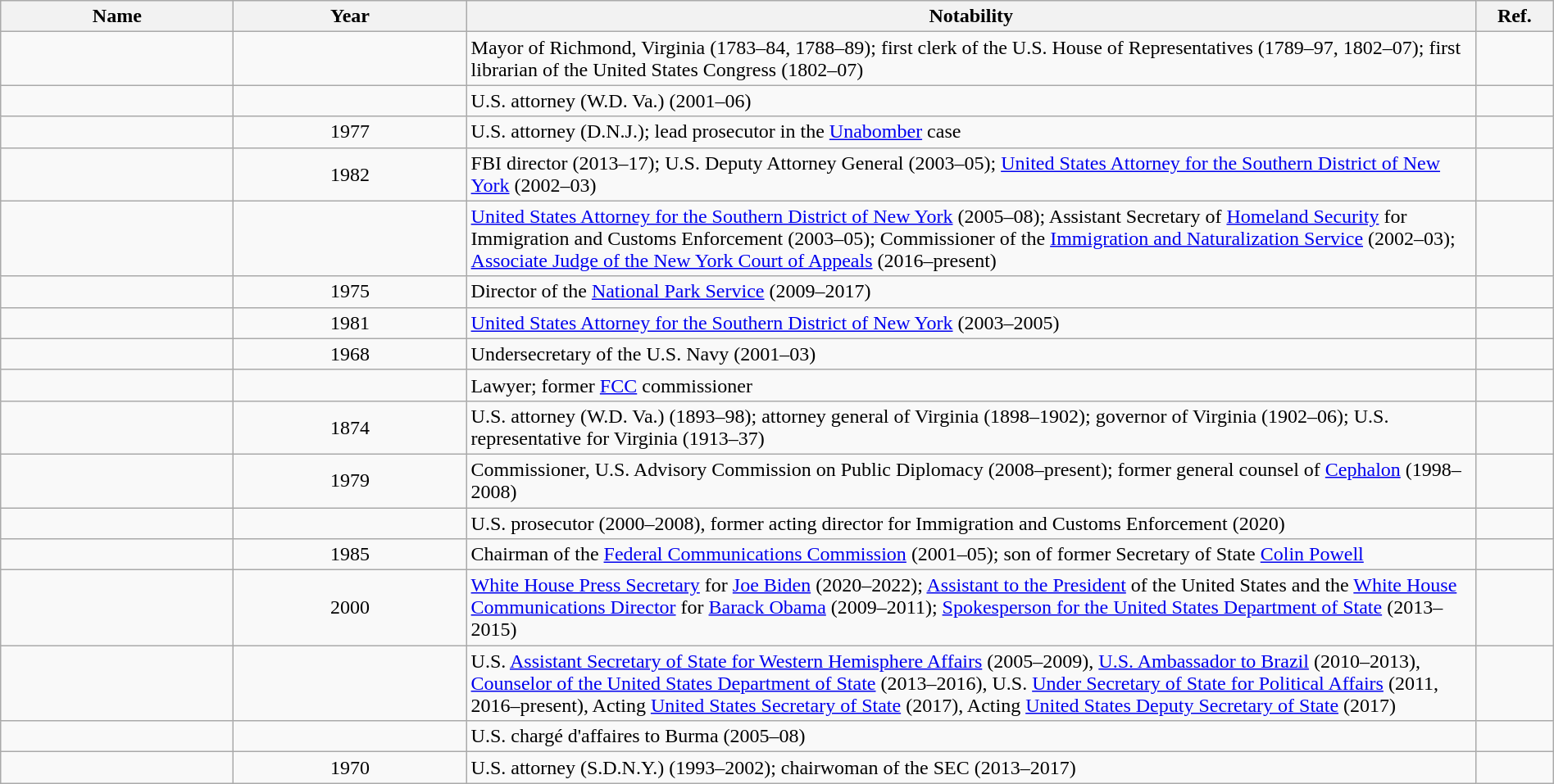<table class="wikitable sortable" style="width:100%">
<tr>
<th width="15%">Name</th>
<th width="15%">Year</th>
<th width="65%" class="unsortable">Notability</th>
<th width="5%" class="unsortable">Ref.</th>
</tr>
<tr>
<td></td>
<td align="center"></td>
<td>Mayor of Richmond, Virginia (1783–84, 1788–89); first clerk of the U.S. House of Representatives (1789–97, 1802–07); first librarian of the United States Congress (1802–07)</td>
<td align="center"></td>
</tr>
<tr>
<td></td>
<td align="center"></td>
<td>U.S. attorney (W.D. Va.) (2001–06)</td>
<td align="center"></td>
</tr>
<tr>
<td></td>
<td align="center">1977</td>
<td>U.S. attorney (D.N.J.); lead prosecutor in the <a href='#'>Unabomber</a> case</td>
<td align="center"></td>
</tr>
<tr>
<td></td>
<td align="center">1982</td>
<td>FBI director (2013–17); U.S. Deputy Attorney General (2003–05); <a href='#'>United States Attorney for the Southern District of New York</a> (2002–03)</td>
<td align="center"></td>
</tr>
<tr>
<td></td>
<td align="center"></td>
<td><a href='#'>United States Attorney for the Southern District of New York</a> (2005–08); Assistant Secretary of <a href='#'>Homeland Security</a> for Immigration and Customs Enforcement (2003–05); Commissioner of the <a href='#'>Immigration and Naturalization Service</a> (2002–03); <a href='#'>Associate Judge of the New York Court of Appeals</a> (2016–present)</td>
<td align="center"></td>
</tr>
<tr>
<td></td>
<td align="center">1975</td>
<td>Director of the <a href='#'>National Park Service</a> (2009–2017)</td>
<td align="center"></td>
</tr>
<tr>
<td></td>
<td align="center">1981</td>
<td><a href='#'>United States Attorney for the Southern District of New York</a> (2003–2005)</td>
<td align="center"></td>
</tr>
<tr>
<td></td>
<td align="center">1968</td>
<td>Undersecretary of the U.S. Navy (2001–03)</td>
<td align="center"></td>
</tr>
<tr>
<td></td>
<td align="center"></td>
<td>Lawyer; former <a href='#'>FCC</a> commissioner</td>
<td align="center"></td>
</tr>
<tr>
<td></td>
<td align="center">1874</td>
<td>U.S. attorney (W.D. Va.) (1893–98); attorney general of Virginia (1898–1902); governor of Virginia (1902–06); U.S. representative for Virginia (1913–37)</td>
<td align="center"></td>
</tr>
<tr>
<td></td>
<td align="center">1979</td>
<td>Commissioner, U.S. Advisory Commission on Public Diplomacy (2008–present); former general counsel of <a href='#'>Cephalon</a> (1998–2008)</td>
<td align="center"></td>
</tr>
<tr>
<td></td>
<td align="center"></td>
<td>U.S. prosecutor (2000–2008), former acting director for Immigration and Customs Enforcement (2020)</td>
<td align="center"></td>
</tr>
<tr>
<td></td>
<td align="center">1985</td>
<td>Chairman of the <a href='#'>Federal Communications Commission</a> (2001–05); son of former Secretary of State <a href='#'>Colin Powell</a></td>
<td align="center"></td>
</tr>
<tr>
<td></td>
<td align="center">2000</td>
<td><a href='#'>White House Press Secretary</a> for <a href='#'>Joe Biden</a> (2020–2022); <a href='#'>Assistant to the President</a> of the United States and the <a href='#'>White House Communications Director</a> for <a href='#'>Barack Obama</a> (2009–2011); <a href='#'>Spokesperson for the United States Department of State</a> (2013–2015)</td>
<td align="center"></td>
</tr>
<tr>
<td></td>
<td align="center"></td>
<td>U.S. <a href='#'>Assistant Secretary of State for Western Hemisphere Affairs</a> (2005–2009), <a href='#'>U.S. Ambassador to Brazil</a> (2010–2013), <a href='#'>Counselor of the United States Department of State</a> (2013–2016), U.S. <a href='#'>Under Secretary of State for Political Affairs</a> (2011, 2016–present), Acting <a href='#'>United States Secretary of State</a> (2017), Acting <a href='#'>United States Deputy Secretary of State</a> (2017)</td>
<td align="center"></td>
</tr>
<tr>
<td></td>
<td align="center"></td>
<td>U.S. chargé d'affaires to Burma (2005–08)</td>
<td align="center"></td>
</tr>
<tr>
<td></td>
<td align="center">1970</td>
<td>U.S. attorney (S.D.N.Y.) (1993–2002); chairwoman of the SEC (2013–2017)</td>
<td align="center"></td>
</tr>
</table>
